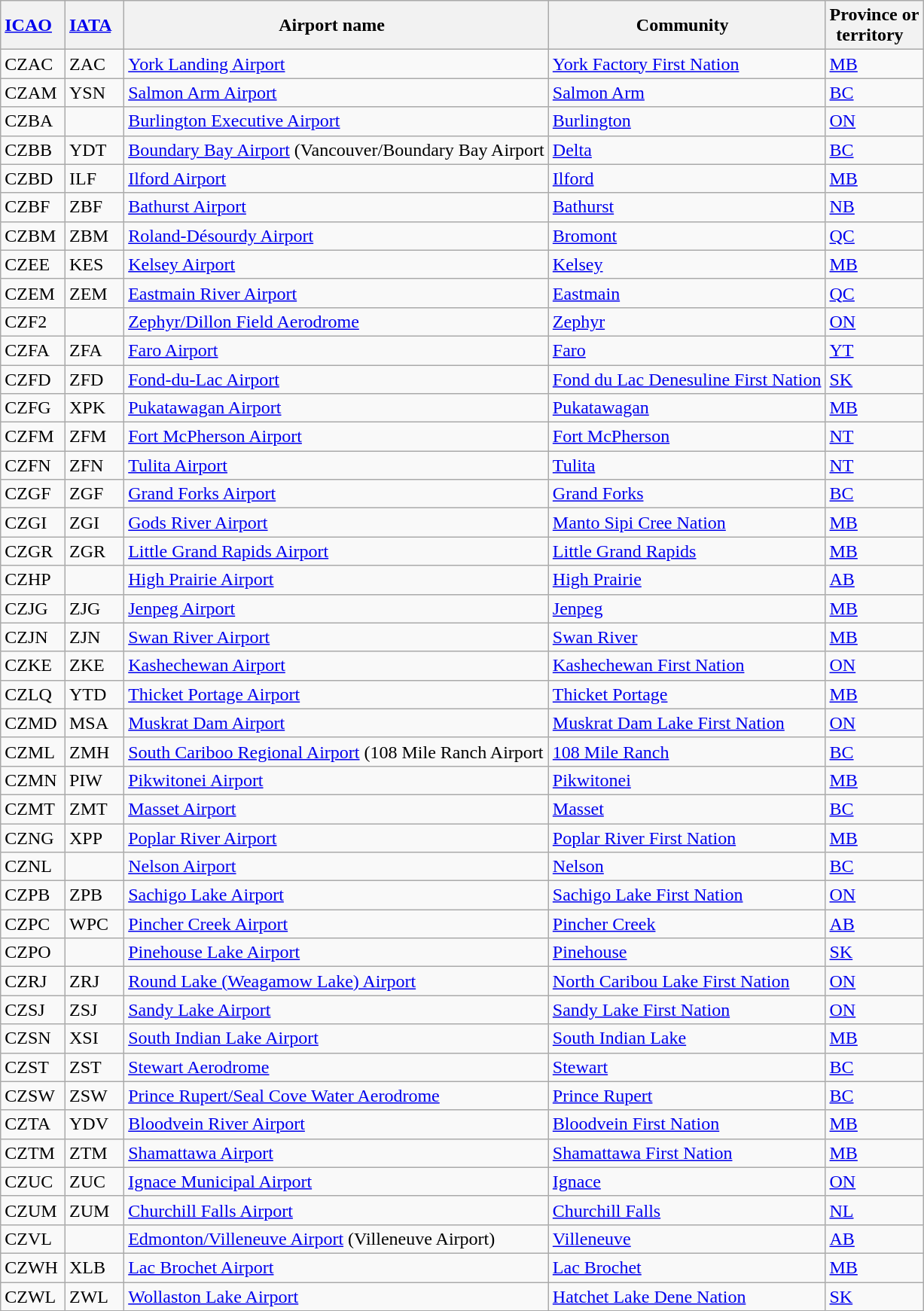<table class="wikitable" style="width:auto;">
<tr>
<th width="*"><a href='#'>ICAO</a>  </th>
<th width="*"><a href='#'>IATA</a>  </th>
<th width="*">Airport name  </th>
<th width="*">Community  </th>
<th width="*">Province or<br>territory  </th>
</tr>
<tr>
<td>CZAC</td>
<td>ZAC</td>
<td><a href='#'>York Landing Airport</a></td>
<td><a href='#'>York Factory First Nation</a></td>
<td><a href='#'>MB</a></td>
</tr>
<tr>
<td>CZAM</td>
<td>YSN</td>
<td><a href='#'>Salmon Arm Airport</a></td>
<td><a href='#'>Salmon Arm</a></td>
<td><a href='#'>BC</a></td>
</tr>
<tr>
<td>CZBA</td>
<td></td>
<td><a href='#'>Burlington Executive Airport</a></td>
<td><a href='#'>Burlington</a></td>
<td><a href='#'>ON</a></td>
</tr>
<tr>
<td>CZBB</td>
<td>YDT</td>
<td><a href='#'>Boundary Bay Airport</a> (Vancouver/Boundary Bay Airport</td>
<td><a href='#'>Delta</a></td>
<td><a href='#'>BC</a></td>
</tr>
<tr>
<td>CZBD</td>
<td>ILF</td>
<td><a href='#'>Ilford Airport</a></td>
<td><a href='#'>Ilford</a></td>
<td><a href='#'>MB</a></td>
</tr>
<tr>
<td>CZBF</td>
<td>ZBF</td>
<td><a href='#'>Bathurst Airport</a></td>
<td><a href='#'>Bathurst</a></td>
<td><a href='#'>NB</a></td>
</tr>
<tr>
<td>CZBM</td>
<td>ZBM</td>
<td><a href='#'>Roland-Désourdy Airport</a></td>
<td><a href='#'>Bromont</a></td>
<td><a href='#'>QC</a></td>
</tr>
<tr>
<td>CZEE</td>
<td>KES</td>
<td><a href='#'>Kelsey Airport</a></td>
<td><a href='#'>Kelsey</a></td>
<td><a href='#'>MB</a></td>
</tr>
<tr>
<td>CZEM</td>
<td>ZEM</td>
<td><a href='#'>Eastmain River Airport</a></td>
<td><a href='#'>Eastmain</a></td>
<td><a href='#'>QC</a></td>
</tr>
<tr>
<td>CZF2</td>
<td></td>
<td><a href='#'>Zephyr/Dillon Field Aerodrome</a></td>
<td><a href='#'>Zephyr</a></td>
<td><a href='#'>ON</a></td>
</tr>
<tr>
<td>CZFA</td>
<td>ZFA</td>
<td><a href='#'>Faro Airport</a></td>
<td><a href='#'>Faro</a></td>
<td><a href='#'>YT</a></td>
</tr>
<tr>
<td>CZFD</td>
<td>ZFD</td>
<td><a href='#'>Fond-du-Lac Airport</a></td>
<td><a href='#'>Fond du Lac Denesuline First Nation</a></td>
<td><a href='#'>SK</a></td>
</tr>
<tr>
<td>CZFG</td>
<td>XPK</td>
<td><a href='#'>Pukatawagan Airport</a></td>
<td><a href='#'>Pukatawagan</a></td>
<td><a href='#'>MB</a></td>
</tr>
<tr>
<td>CZFM</td>
<td>ZFM</td>
<td><a href='#'>Fort McPherson Airport</a></td>
<td><a href='#'>Fort McPherson</a></td>
<td><a href='#'>NT</a></td>
</tr>
<tr>
<td>CZFN</td>
<td>ZFN</td>
<td><a href='#'>Tulita Airport</a></td>
<td><a href='#'>Tulita</a></td>
<td><a href='#'>NT</a></td>
</tr>
<tr>
<td>CZGF</td>
<td>ZGF</td>
<td><a href='#'>Grand Forks Airport</a></td>
<td><a href='#'>Grand Forks</a></td>
<td><a href='#'>BC</a></td>
</tr>
<tr>
<td>CZGI</td>
<td>ZGI</td>
<td><a href='#'>Gods River Airport</a></td>
<td><a href='#'>Manto Sipi Cree Nation</a></td>
<td><a href='#'>MB</a></td>
</tr>
<tr>
<td>CZGR</td>
<td>ZGR</td>
<td><a href='#'>Little Grand Rapids Airport</a></td>
<td><a href='#'>Little Grand Rapids</a></td>
<td><a href='#'>MB</a></td>
</tr>
<tr>
<td>CZHP</td>
<td></td>
<td><a href='#'>High Prairie Airport</a></td>
<td><a href='#'>High Prairie</a></td>
<td><a href='#'>AB</a></td>
</tr>
<tr>
<td>CZJG</td>
<td>ZJG</td>
<td><a href='#'>Jenpeg Airport</a></td>
<td><a href='#'>Jenpeg</a></td>
<td><a href='#'>MB</a></td>
</tr>
<tr>
<td>CZJN</td>
<td>ZJN</td>
<td><a href='#'>Swan River Airport</a></td>
<td><a href='#'>Swan River</a></td>
<td><a href='#'>MB</a></td>
</tr>
<tr>
<td>CZKE</td>
<td>ZKE</td>
<td><a href='#'>Kashechewan Airport</a></td>
<td><a href='#'>Kashechewan First Nation</a></td>
<td><a href='#'>ON</a></td>
</tr>
<tr>
<td>CZLQ</td>
<td>YTD</td>
<td><a href='#'>Thicket Portage Airport</a></td>
<td><a href='#'>Thicket Portage</a></td>
<td><a href='#'>MB</a></td>
</tr>
<tr>
<td>CZMD</td>
<td>MSA</td>
<td><a href='#'>Muskrat Dam Airport</a></td>
<td><a href='#'>Muskrat Dam Lake First Nation</a></td>
<td><a href='#'>ON</a></td>
</tr>
<tr>
<td>CZML</td>
<td>ZMH</td>
<td><a href='#'>South Cariboo Regional Airport</a> (108 Mile Ranch Airport</td>
<td><a href='#'>108 Mile Ranch</a></td>
<td><a href='#'>BC</a></td>
</tr>
<tr>
<td>CZMN</td>
<td>PIW</td>
<td><a href='#'>Pikwitonei Airport</a></td>
<td><a href='#'>Pikwitonei</a></td>
<td><a href='#'>MB</a></td>
</tr>
<tr>
<td>CZMT</td>
<td>ZMT</td>
<td><a href='#'>Masset Airport</a></td>
<td><a href='#'>Masset</a></td>
<td><a href='#'>BC</a></td>
</tr>
<tr>
<td>CZNG</td>
<td>XPP</td>
<td><a href='#'>Poplar River Airport</a></td>
<td><a href='#'>Poplar River First Nation</a></td>
<td><a href='#'>MB</a></td>
</tr>
<tr>
<td>CZNL</td>
<td></td>
<td><a href='#'>Nelson Airport</a></td>
<td><a href='#'>Nelson</a></td>
<td><a href='#'>BC</a></td>
</tr>
<tr>
<td>CZPB</td>
<td>ZPB</td>
<td><a href='#'>Sachigo Lake Airport</a></td>
<td><a href='#'>Sachigo Lake First Nation</a></td>
<td><a href='#'>ON</a></td>
</tr>
<tr>
<td>CZPC</td>
<td>WPC</td>
<td><a href='#'>Pincher Creek Airport</a></td>
<td><a href='#'>Pincher Creek</a></td>
<td><a href='#'>AB</a></td>
</tr>
<tr>
<td>CZPO</td>
<td></td>
<td><a href='#'>Pinehouse Lake Airport</a></td>
<td><a href='#'>Pinehouse</a></td>
<td><a href='#'>SK</a></td>
</tr>
<tr>
<td>CZRJ</td>
<td>ZRJ</td>
<td><a href='#'>Round Lake (Weagamow Lake) Airport</a></td>
<td><a href='#'>North Caribou Lake First Nation</a></td>
<td><a href='#'>ON</a></td>
</tr>
<tr>
<td>CZSJ</td>
<td>ZSJ</td>
<td><a href='#'>Sandy Lake Airport</a></td>
<td><a href='#'>Sandy Lake First Nation</a></td>
<td><a href='#'>ON</a></td>
</tr>
<tr>
<td>CZSN</td>
<td>XSI</td>
<td><a href='#'>South Indian Lake Airport</a></td>
<td><a href='#'>South Indian Lake</a></td>
<td><a href='#'>MB</a></td>
</tr>
<tr>
<td>CZST</td>
<td>ZST</td>
<td><a href='#'>Stewart Aerodrome</a></td>
<td><a href='#'>Stewart</a></td>
<td><a href='#'>BC</a></td>
</tr>
<tr>
<td>CZSW</td>
<td>ZSW</td>
<td><a href='#'>Prince Rupert/Seal Cove Water Aerodrome</a></td>
<td><a href='#'>Prince Rupert</a></td>
<td><a href='#'>BC</a></td>
</tr>
<tr>
<td>CZTA</td>
<td>YDV</td>
<td><a href='#'>Bloodvein River Airport</a></td>
<td><a href='#'>Bloodvein First Nation</a></td>
<td><a href='#'>MB</a></td>
</tr>
<tr>
<td>CZTM</td>
<td>ZTM</td>
<td><a href='#'>Shamattawa Airport</a></td>
<td><a href='#'>Shamattawa First Nation</a></td>
<td><a href='#'>MB</a></td>
</tr>
<tr>
<td>CZUC</td>
<td>ZUC</td>
<td><a href='#'>Ignace Municipal Airport</a></td>
<td><a href='#'>Ignace</a></td>
<td><a href='#'>ON</a></td>
</tr>
<tr>
<td>CZUM</td>
<td>ZUM</td>
<td><a href='#'>Churchill Falls Airport</a></td>
<td><a href='#'>Churchill Falls</a></td>
<td><a href='#'>NL</a></td>
</tr>
<tr>
<td>CZVL</td>
<td></td>
<td><a href='#'>Edmonton/Villeneuve Airport</a> (Villeneuve Airport)</td>
<td><a href='#'>Villeneuve</a></td>
<td><a href='#'>AB</a></td>
</tr>
<tr>
<td>CZWH</td>
<td>XLB</td>
<td><a href='#'>Lac Brochet Airport</a></td>
<td><a href='#'>Lac Brochet</a></td>
<td><a href='#'>MB</a></td>
</tr>
<tr>
<td>CZWL</td>
<td>ZWL</td>
<td><a href='#'>Wollaston Lake Airport</a></td>
<td><a href='#'>Hatchet Lake Dene Nation</a></td>
<td><a href='#'>SK</a></td>
</tr>
</table>
